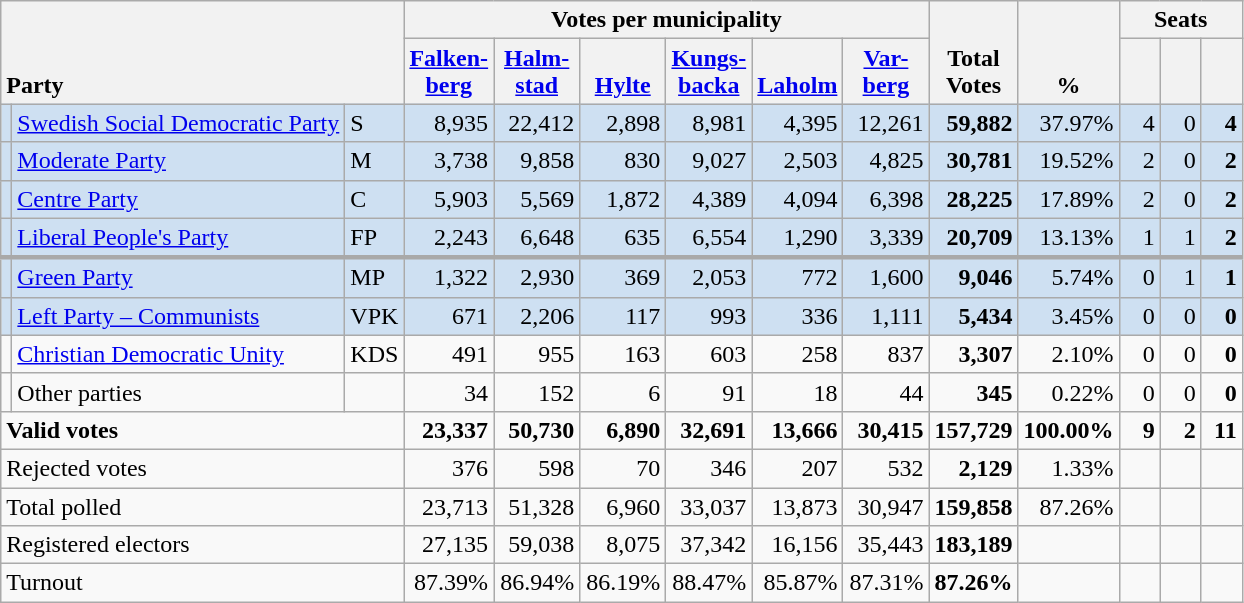<table class="wikitable" border="1" style="text-align:right;">
<tr>
<th style="text-align:left;" valign=bottom rowspan=2 colspan=3>Party</th>
<th colspan=6>Votes per municipality</th>
<th align=center valign=bottom rowspan=2 width="50">Total Votes</th>
<th align=center valign=bottom rowspan=2 width="50">%</th>
<th colspan=3>Seats</th>
</tr>
<tr>
<th align=center valign=bottom width="50"><a href='#'>Falken- berg</a></th>
<th align=center valign=bottom width="50"><a href='#'>Halm- stad</a></th>
<th align=center valign=bottom width="50"><a href='#'>Hylte</a></th>
<th align=center valign=bottom width="50"><a href='#'>Kungs- backa</a></th>
<th align=center valign=bottom width="50"><a href='#'>Laholm</a></th>
<th align=center valign=bottom width="50"><a href='#'>Var- berg</a></th>
<th align=center valign=bottom width="20"><small></small></th>
<th align=center valign=bottom width="20"><small><a href='#'></a></small></th>
<th align=center valign=bottom width="20"><small></small></th>
</tr>
<tr style="background:#CEE0F2;">
<td></td>
<td align=left style="white-space: nowrap;"><a href='#'>Swedish Social Democratic Party</a></td>
<td align=left>S</td>
<td>8,935</td>
<td>22,412</td>
<td>2,898</td>
<td>8,981</td>
<td>4,395</td>
<td>12,261</td>
<td><strong>59,882</strong></td>
<td>37.97%</td>
<td>4</td>
<td>0</td>
<td><strong>4</strong></td>
</tr>
<tr style="background:#CEE0F2;">
<td></td>
<td align=left><a href='#'>Moderate Party</a></td>
<td align=left>M</td>
<td>3,738</td>
<td>9,858</td>
<td>830</td>
<td>9,027</td>
<td>2,503</td>
<td>4,825</td>
<td><strong>30,781</strong></td>
<td>19.52%</td>
<td>2</td>
<td>0</td>
<td><strong>2</strong></td>
</tr>
<tr style="background:#CEE0F2;">
<td></td>
<td align=left><a href='#'>Centre Party</a></td>
<td align=left>C</td>
<td>5,903</td>
<td>5,569</td>
<td>1,872</td>
<td>4,389</td>
<td>4,094</td>
<td>6,398</td>
<td><strong>28,225</strong></td>
<td>17.89%</td>
<td>2</td>
<td>0</td>
<td><strong>2</strong></td>
</tr>
<tr style="background:#CEE0F2;">
<td></td>
<td align=left><a href='#'>Liberal People's Party</a></td>
<td align=left>FP</td>
<td>2,243</td>
<td>6,648</td>
<td>635</td>
<td>6,554</td>
<td>1,290</td>
<td>3,339</td>
<td><strong>20,709</strong></td>
<td>13.13%</td>
<td>1</td>
<td>1</td>
<td><strong>2</strong></td>
</tr>
<tr style="background:#CEE0F2; border-top:3px solid darkgray;">
<td></td>
<td align=left><a href='#'>Green Party</a></td>
<td align=left>MP</td>
<td>1,322</td>
<td>2,930</td>
<td>369</td>
<td>2,053</td>
<td>772</td>
<td>1,600</td>
<td><strong>9,046</strong></td>
<td>5.74%</td>
<td>0</td>
<td>1</td>
<td><strong>1</strong></td>
</tr>
<tr style="background:#CEE0F2;">
<td></td>
<td align=left><a href='#'>Left Party – Communists</a></td>
<td align=left>VPK</td>
<td>671</td>
<td>2,206</td>
<td>117</td>
<td>993</td>
<td>336</td>
<td>1,111</td>
<td><strong>5,434</strong></td>
<td>3.45%</td>
<td>0</td>
<td>0</td>
<td><strong>0</strong></td>
</tr>
<tr>
<td></td>
<td align=left><a href='#'>Christian Democratic Unity</a></td>
<td align=left>KDS</td>
<td>491</td>
<td>955</td>
<td>163</td>
<td>603</td>
<td>258</td>
<td>837</td>
<td><strong>3,307</strong></td>
<td>2.10%</td>
<td>0</td>
<td>0</td>
<td><strong>0</strong></td>
</tr>
<tr>
<td></td>
<td align=left>Other parties</td>
<td></td>
<td>34</td>
<td>152</td>
<td>6</td>
<td>91</td>
<td>18</td>
<td>44</td>
<td><strong>345</strong></td>
<td>0.22%</td>
<td>0</td>
<td>0</td>
<td><strong>0</strong></td>
</tr>
<tr style="font-weight:bold">
<td align=left colspan=3>Valid votes</td>
<td>23,337</td>
<td>50,730</td>
<td>6,890</td>
<td>32,691</td>
<td>13,666</td>
<td>30,415</td>
<td>157,729</td>
<td>100.00%</td>
<td>9</td>
<td>2</td>
<td>11</td>
</tr>
<tr>
<td align=left colspan=3>Rejected votes</td>
<td>376</td>
<td>598</td>
<td>70</td>
<td>346</td>
<td>207</td>
<td>532</td>
<td><strong>2,129</strong></td>
<td>1.33%</td>
<td></td>
<td></td>
<td></td>
</tr>
<tr>
<td align=left colspan=3>Total polled</td>
<td>23,713</td>
<td>51,328</td>
<td>6,960</td>
<td>33,037</td>
<td>13,873</td>
<td>30,947</td>
<td><strong>159,858</strong></td>
<td>87.26%</td>
<td></td>
<td></td>
<td></td>
</tr>
<tr>
<td align=left colspan=3>Registered electors</td>
<td>27,135</td>
<td>59,038</td>
<td>8,075</td>
<td>37,342</td>
<td>16,156</td>
<td>35,443</td>
<td><strong>183,189</strong></td>
<td></td>
<td></td>
<td></td>
<td></td>
</tr>
<tr>
<td align=left colspan=3>Turnout</td>
<td>87.39%</td>
<td>86.94%</td>
<td>86.19%</td>
<td>88.47%</td>
<td>85.87%</td>
<td>87.31%</td>
<td><strong>87.26%</strong></td>
<td></td>
<td></td>
<td></td>
<td></td>
</tr>
</table>
